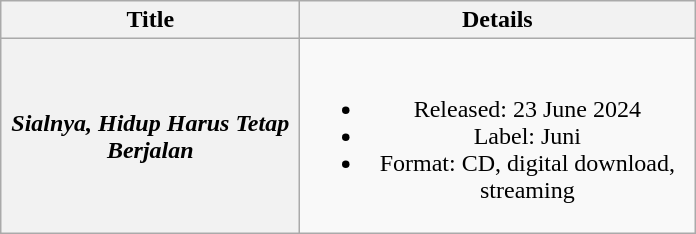<table class="wikitable plainrowheaders" style="text-align:center;">
<tr>
<th scope="col" style="width:12em;">Title</th>
<th scope="col" style="width:16em;">Details</th>
</tr>
<tr>
<th scope="row"><em>Sialnya, Hidup Harus Tetap Berjalan</em></th>
<td><br><ul><li>Released: 23 June 2024</li><li>Label: Juni</li><li>Format: CD, digital download, streaming</li></ul></td>
</tr>
</table>
